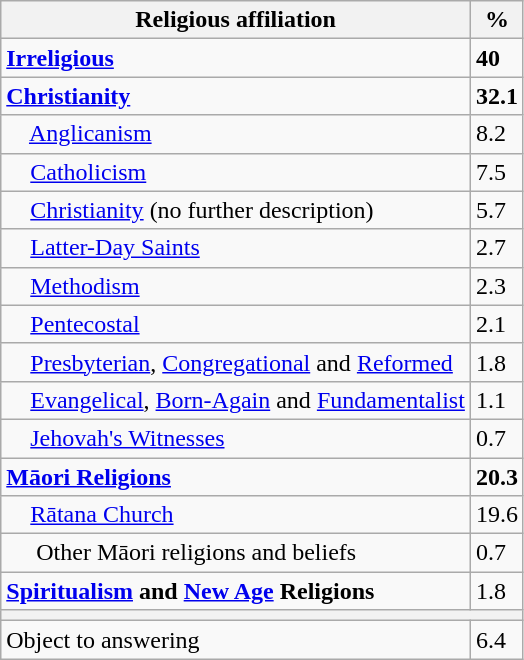<table class=wikitable style="text-align:left;">
<tr>
<th>Religious affiliation</th>
<th>%</th>
</tr>
<tr>
<td><strong><a href='#'>Irreligious</a></strong></td>
<td><strong>40</strong></td>
</tr>
<tr>
<td><strong><a href='#'>Christianity</a></strong></td>
<td><strong>32.1</strong></td>
</tr>
<tr>
<td> <a href='#'>Anglicanism</a></td>
<td>8.2</td>
</tr>
<tr>
<td> <a href='#'>Catholicism</a></td>
<td>7.5</td>
</tr>
<tr>
<td> <a href='#'>Christianity</a> (no further description)</td>
<td>5.7</td>
</tr>
<tr>
<td> <a href='#'>Latter-Day Saints</a></td>
<td>2.7</td>
</tr>
<tr>
<td> <a href='#'>Methodism</a></td>
<td>2.3</td>
</tr>
<tr>
<td> <a href='#'>Pentecostal</a></td>
<td>2.1</td>
</tr>
<tr>
<td> <a href='#'>Presbyterian</a>, <a href='#'>Congregational</a> and <a href='#'>Reformed</a></td>
<td>1.8</td>
</tr>
<tr>
<td> <a href='#'>Evangelical</a>, <a href='#'>Born-Again</a> and <a href='#'>Fundamentalist</a></td>
<td>1.1</td>
</tr>
<tr>
<td> <a href='#'>Jehovah's Witnesses</a></td>
<td>0.7</td>
</tr>
<tr>
<td><strong><a href='#'>Māori Religions</a></strong></td>
<td><strong>20.3</strong></td>
</tr>
<tr>
<td> <a href='#'>Rātana Church</a></td>
<td>19.6</td>
</tr>
<tr>
<td>  Other Māori religions and beliefs</td>
<td>0.7</td>
</tr>
<tr>
<td><strong><a href='#'>Spiritualism</a> and <a href='#'>New Age</a> Religions</strong></td>
<td>1.8</td>
</tr>
<tr>
<th colspan=3></th>
</tr>
<tr>
<td>Object to answering</td>
<td>6.4</td>
</tr>
</table>
